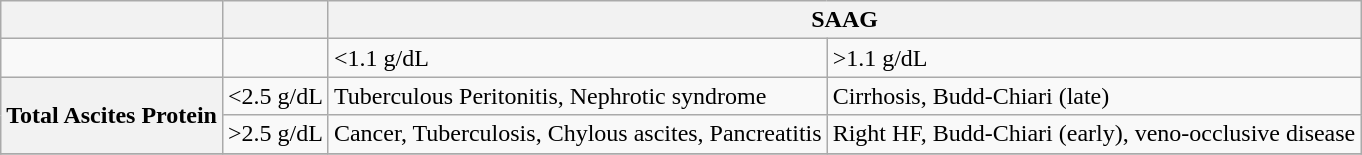<table class="wikitable">
<tr>
<th scope="col"></th>
<th scope="col"></th>
<th scope="col"; colspan="2">SAAG</th>
</tr>
<tr>
<td></td>
<td></td>
<td><1.1 g/dL</td>
<td>>1.1 g/dL</td>
</tr>
<tr>
<th scope="row"; rowspan="2">Total Ascites Protein</th>
<td><2.5 g/dL</td>
<td>Tuberculous Peritonitis, Nephrotic syndrome</td>
<td>Cirrhosis, Budd-Chiari (late)</td>
</tr>
<tr>
<td>>2.5 g/dL</td>
<td>Cancer, Tuberculosis, Chylous ascites, Pancreatitis</td>
<td>Right HF, Budd-Chiari (early), veno-occlusive disease</td>
</tr>
<tr>
</tr>
</table>
